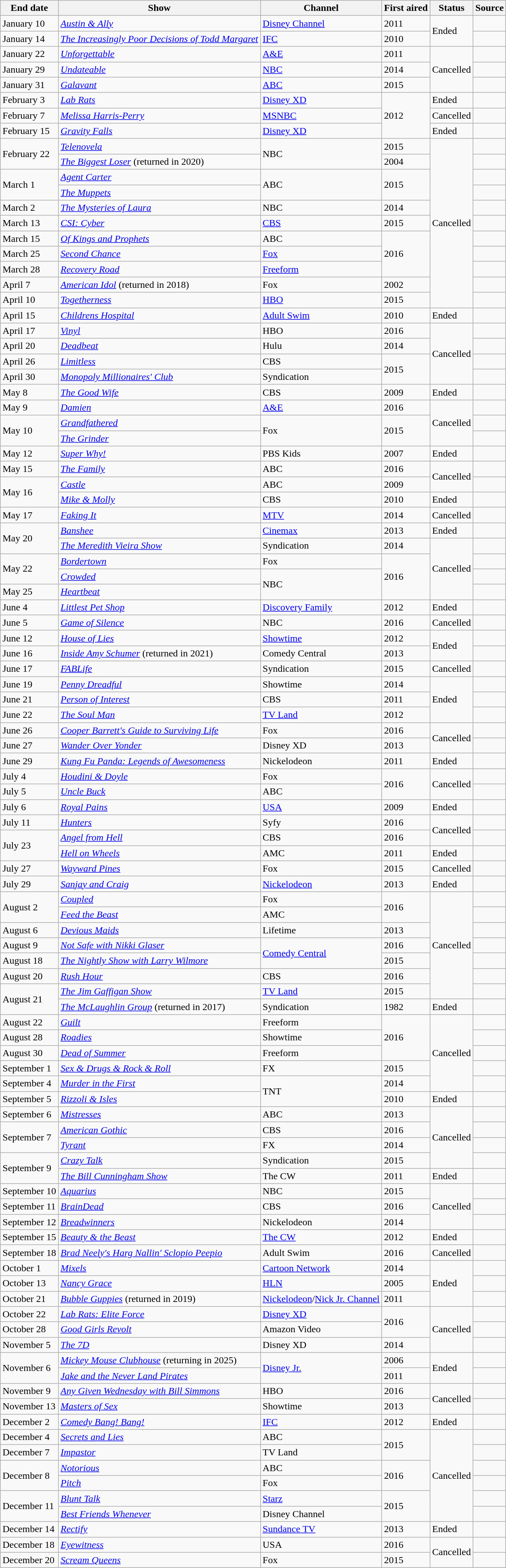<table class="wikitable sortable">
<tr>
<th>End date</th>
<th>Show</th>
<th>Channel</th>
<th>First aired</th>
<th>Status</th>
<th>Source</th>
</tr>
<tr>
<td>January 10</td>
<td><em><a href='#'>Austin & Ally</a></em></td>
<td><a href='#'>Disney Channel</a></td>
<td>2011</td>
<td rowspan="2">Ended</td>
<td></td>
</tr>
<tr>
<td>January 14</td>
<td><em><a href='#'>The Increasingly Poor Decisions of Todd Margaret</a></em></td>
<td><a href='#'>IFC</a></td>
<td>2010</td>
<td></td>
</tr>
<tr>
<td>January 22</td>
<td><em><a href='#'>Unforgettable</a></em></td>
<td><a href='#'>A&E</a></td>
<td>2011</td>
<td rowspan="3">Cancelled</td>
<td></td>
</tr>
<tr>
<td>January 29</td>
<td><em><a href='#'>Undateable</a></em></td>
<td><a href='#'>NBC</a></td>
<td>2014</td>
<td></td>
</tr>
<tr>
<td>January 31</td>
<td><em><a href='#'>Galavant</a></em></td>
<td><a href='#'>ABC</a></td>
<td>2015</td>
<td></td>
</tr>
<tr>
<td>February 3</td>
<td><em><a href='#'>Lab Rats</a></em></td>
<td><a href='#'>Disney XD</a></td>
<td rowspan="3">2012</td>
<td>Ended</td>
<td></td>
</tr>
<tr>
<td>February 7</td>
<td><em><a href='#'>Melissa Harris-Perry</a></em></td>
<td><a href='#'>MSNBC</a></td>
<td>Cancelled</td>
<td></td>
</tr>
<tr>
<td>February 15</td>
<td><em><a href='#'>Gravity Falls</a></em></td>
<td><a href='#'>Disney XD</a></td>
<td>Ended</td>
<td></td>
</tr>
<tr>
<td rowspan="2">February 22</td>
<td><em><a href='#'>Telenovela</a></em></td>
<td rowspan="2">NBC</td>
<td>2015</td>
<td rowspan="11">Cancelled</td>
<td></td>
</tr>
<tr>
<td><em><a href='#'>The Biggest Loser</a></em> (returned in 2020)</td>
<td>2004</td>
<td></td>
</tr>
<tr>
<td rowspan="2">March 1</td>
<td><em><a href='#'>Agent Carter</a></em></td>
<td rowspan="2">ABC</td>
<td rowspan="2">2015</td>
<td></td>
</tr>
<tr>
<td><em><a href='#'>The Muppets</a></em></td>
<td></td>
</tr>
<tr>
<td>March 2</td>
<td><em><a href='#'>The Mysteries of Laura</a></em></td>
<td>NBC</td>
<td>2014</td>
<td></td>
</tr>
<tr>
<td>March 13</td>
<td><em><a href='#'>CSI: Cyber</a></em></td>
<td><a href='#'>CBS</a></td>
<td>2015</td>
<td></td>
</tr>
<tr>
<td>March 15</td>
<td><em><a href='#'>Of Kings and Prophets</a></em></td>
<td>ABC</td>
<td rowspan=3>2016</td>
<td></td>
</tr>
<tr>
<td>March 25</td>
<td><em><a href='#'>Second Chance</a></em></td>
<td><a href='#'>Fox</a></td>
<td></td>
</tr>
<tr>
<td>March 28</td>
<td><em><a href='#'>Recovery Road</a></em></td>
<td><a href='#'>Freeform</a></td>
<td></td>
</tr>
<tr>
<td>April 7</td>
<td><em><a href='#'>American Idol</a></em> (returned in 2018)</td>
<td>Fox</td>
<td>2002</td>
<td></td>
</tr>
<tr>
<td>April 10</td>
<td><em><a href='#'>Togetherness</a></em></td>
<td><a href='#'>HBO</a></td>
<td>2015</td>
<td></td>
</tr>
<tr>
<td>April 15</td>
<td><em><a href='#'>Childrens Hospital</a></em></td>
<td><a href='#'>Adult Swim</a></td>
<td>2010</td>
<td>Ended</td>
<td></td>
</tr>
<tr>
<td>April 17</td>
<td><em><a href='#'>Vinyl</a></em></td>
<td>HBO</td>
<td>2016</td>
<td rowspan="4">Cancelled</td>
<td></td>
</tr>
<tr>
<td>April 20</td>
<td><em><a href='#'>Deadbeat</a></em></td>
<td>Hulu</td>
<td>2014</td>
<td></td>
</tr>
<tr>
<td>April 26</td>
<td><em><a href='#'>Limitless</a></em></td>
<td>CBS</td>
<td rowspan="2">2015</td>
<td></td>
</tr>
<tr>
<td>April 30</td>
<td><em><a href='#'>Monopoly Millionaires' Club</a></em></td>
<td>Syndication</td>
<td></td>
</tr>
<tr>
<td>May 8</td>
<td><em><a href='#'>The Good Wife</a></em></td>
<td>CBS</td>
<td>2009</td>
<td>Ended</td>
<td></td>
</tr>
<tr>
<td>May 9</td>
<td><em><a href='#'>Damien</a></em></td>
<td><a href='#'>A&E</a></td>
<td>2016</td>
<td rowspan="3">Cancelled</td>
<td></td>
</tr>
<tr>
<td rowspan="2">May 10</td>
<td><em><a href='#'>Grandfathered</a></em></td>
<td rowspan="2">Fox</td>
<td rowspan="2">2015</td>
<td></td>
</tr>
<tr>
<td><em><a href='#'>The Grinder</a></em></td>
<td></td>
</tr>
<tr>
<td>May 12</td>
<td><em><a href='#'>Super Why!</a></em></td>
<td>PBS Kids</td>
<td>2007</td>
<td>Ended</td>
</tr>
<tr>
<td>May 15</td>
<td><em><a href='#'>The Family</a></em></td>
<td>ABC</td>
<td>2016</td>
<td rowspan="2">Cancelled</td>
<td></td>
</tr>
<tr>
<td rowspan="2">May 16</td>
<td><em><a href='#'>Castle</a></em></td>
<td>ABC</td>
<td>2009</td>
<td></td>
</tr>
<tr>
<td><em><a href='#'>Mike & Molly</a></em></td>
<td>CBS</td>
<td>2010</td>
<td>Ended</td>
<td></td>
</tr>
<tr>
<td>May 17</td>
<td><em><a href='#'>Faking It</a></em></td>
<td><a href='#'>MTV</a></td>
<td>2014</td>
<td>Cancelled</td>
<td></td>
</tr>
<tr>
<td rowspan=2>May 20</td>
<td><em><a href='#'>Banshee</a></em></td>
<td><a href='#'>Cinemax</a></td>
<td>2013</td>
<td>Ended</td>
<td></td>
</tr>
<tr>
<td><em><a href='#'>The Meredith Vieira Show</a></em></td>
<td>Syndication</td>
<td>2014</td>
<td rowspan="4">Cancelled</td>
<td></td>
</tr>
<tr>
<td rowspan=2>May 22</td>
<td><em><a href='#'>Bordertown</a></em></td>
<td>Fox</td>
<td rowspan="3">2016</td>
<td></td>
</tr>
<tr>
<td><em><a href='#'>Crowded</a></em></td>
<td rowspan="2">NBC</td>
<td></td>
</tr>
<tr>
<td>May 25</td>
<td><em><a href='#'>Heartbeat</a></em></td>
<td></td>
</tr>
<tr>
<td>June 4</td>
<td><em><a href='#'>Littlest Pet Shop</a></em></td>
<td><a href='#'>Discovery Family</a></td>
<td>2012</td>
<td>Ended</td>
<td></td>
</tr>
<tr>
<td>June 5</td>
<td><em><a href='#'>Game of Silence</a></em></td>
<td>NBC</td>
<td>2016</td>
<td>Cancelled</td>
<td></td>
</tr>
<tr>
<td>June 12</td>
<td><em><a href='#'>House of Lies</a></em></td>
<td><a href='#'>Showtime</a></td>
<td>2012</td>
<td rowspan="2">Ended</td>
<td></td>
</tr>
<tr>
<td>June 16</td>
<td><em><a href='#'>Inside Amy Schumer</a></em> (returned in 2021)</td>
<td>Comedy Central</td>
<td>2013</td>
</tr>
<tr>
<td>June 17</td>
<td><em><a href='#'>FABLife</a></em></td>
<td>Syndication</td>
<td>2015</td>
<td>Cancelled</td>
<td></td>
</tr>
<tr>
<td>June 19</td>
<td><em><a href='#'>Penny Dreadful</a></em></td>
<td>Showtime</td>
<td>2014</td>
<td rowspan="3">Ended</td>
<td></td>
</tr>
<tr>
<td>June 21</td>
<td><em><a href='#'>Person of Interest</a></em></td>
<td>CBS</td>
<td>2011</td>
<td></td>
</tr>
<tr>
<td>June 22</td>
<td><em><a href='#'>The Soul Man</a></em></td>
<td><a href='#'>TV Land</a></td>
<td>2012</td>
<td></td>
</tr>
<tr>
<td>June 26</td>
<td><em><a href='#'>Cooper Barrett's Guide to Surviving Life</a></em></td>
<td>Fox</td>
<td>2016</td>
<td rowspan="2">Cancelled</td>
<td></td>
</tr>
<tr>
<td>June 27</td>
<td><em><a href='#'>Wander Over Yonder</a></em></td>
<td>Disney XD</td>
<td>2013</td>
<td></td>
</tr>
<tr>
<td>June 29</td>
<td><em><a href='#'>Kung Fu Panda: Legends of Awesomeness</a></em></td>
<td>Nickelodeon</td>
<td>2011</td>
<td>Ended</td>
<td></td>
</tr>
<tr>
<td>July 4</td>
<td><em><a href='#'>Houdini & Doyle</a></em></td>
<td>Fox</td>
<td rowspan="2">2016</td>
<td rowspan="2">Cancelled</td>
<td></td>
</tr>
<tr>
<td>July 5</td>
<td><em><a href='#'>Uncle Buck</a></em></td>
<td>ABC</td>
<td></td>
</tr>
<tr>
<td>July 6</td>
<td><em><a href='#'>Royal Pains</a></em></td>
<td><a href='#'>USA</a></td>
<td>2009</td>
<td>Ended</td>
<td></td>
</tr>
<tr>
<td>July 11</td>
<td><em><a href='#'>Hunters</a></em></td>
<td>Syfy</td>
<td>2016</td>
<td rowspan=2>Cancelled</td>
<td></td>
</tr>
<tr>
<td rowspan=2>July 23</td>
<td><em><a href='#'>Angel from Hell</a></em></td>
<td>CBS</td>
<td>2016</td>
<td></td>
</tr>
<tr>
<td><em><a href='#'>Hell on Wheels</a></em></td>
<td>AMC</td>
<td>2011</td>
<td>Ended</td>
<td></td>
</tr>
<tr>
<td>July 27</td>
<td><em><a href='#'>Wayward Pines</a></em></td>
<td>Fox</td>
<td>2015</td>
<td>Cancelled</td>
<td></td>
</tr>
<tr>
<td>July 29</td>
<td><em><a href='#'>Sanjay and Craig</a></em></td>
<td><a href='#'>Nickelodeon</a></td>
<td>2013</td>
<td>Ended</td>
<td></td>
</tr>
<tr>
<td rowspan="2">August 2</td>
<td><em><a href='#'>Coupled</a></em></td>
<td>Fox</td>
<td rowspan="2">2016</td>
<td rowspan="7">Cancelled</td>
<td></td>
</tr>
<tr>
<td><em><a href='#'>Feed the Beast</a></em></td>
<td>AMC</td>
<td></td>
</tr>
<tr>
<td>August 6</td>
<td><em><a href='#'>Devious Maids</a></em></td>
<td>Lifetime</td>
<td>2013</td>
<td></td>
</tr>
<tr>
<td>August 9</td>
<td><em><a href='#'>Not Safe with Nikki Glaser</a></em></td>
<td rowspan=2><a href='#'>Comedy Central</a></td>
<td>2016</td>
<td></td>
</tr>
<tr>
<td>August 18</td>
<td><em><a href='#'>The Nightly Show with Larry Wilmore</a></em></td>
<td>2015</td>
<td></td>
</tr>
<tr>
<td>August 20</td>
<td><em><a href='#'>Rush Hour</a></em></td>
<td>CBS</td>
<td>2016</td>
<td></td>
</tr>
<tr>
<td rowspan=2>August 21</td>
<td><em><a href='#'>The Jim Gaffigan Show</a></em></td>
<td><a href='#'>TV Land</a></td>
<td>2015</td>
<td></td>
</tr>
<tr>
<td><em><a href='#'>The McLaughlin Group</a></em> (returned in 2017)</td>
<td>Syndication</td>
<td>1982</td>
<td>Ended</td>
<td></td>
</tr>
<tr>
<td>August 22</td>
<td><em><a href='#'>Guilt</a></em></td>
<td>Freeform</td>
<td rowspan="3">2016</td>
<td rowspan="5">Cancelled</td>
<td></td>
</tr>
<tr>
<td>August 28</td>
<td><em><a href='#'>Roadies</a></em></td>
<td>Showtime</td>
<td></td>
</tr>
<tr>
<td>August 30</td>
<td><em><a href='#'>Dead of Summer</a></em></td>
<td>Freeform</td>
<td></td>
</tr>
<tr>
<td>September 1</td>
<td><em><a href='#'>Sex & Drugs & Rock & Roll</a></em></td>
<td>FX</td>
<td>2015</td>
<td></td>
</tr>
<tr>
<td>September 4</td>
<td><em><a href='#'>Murder in the First</a></em></td>
<td rowspan="2">TNT</td>
<td>2014</td>
<td></td>
</tr>
<tr>
<td>September 5</td>
<td><em><a href='#'>Rizzoli & Isles</a></em></td>
<td>2010</td>
<td>Ended</td>
<td></td>
</tr>
<tr>
<td>September 6</td>
<td><em><a href='#'>Mistresses</a></em></td>
<td>ABC</td>
<td>2013</td>
<td rowspan="4">Cancelled</td>
<td></td>
</tr>
<tr>
<td rowspan="2">September 7</td>
<td><em><a href='#'>American Gothic</a></em></td>
<td>CBS</td>
<td>2016</td>
<td></td>
</tr>
<tr>
<td><em><a href='#'>Tyrant</a></em></td>
<td>FX</td>
<td>2014</td>
<td></td>
</tr>
<tr>
<td rowspan="2">September 9</td>
<td><em><a href='#'>Crazy Talk</a></em></td>
<td>Syndication</td>
<td>2015</td>
<td></td>
</tr>
<tr>
<td><em><a href='#'>The Bill Cunningham Show</a></em></td>
<td>The CW</td>
<td>2011</td>
<td>Ended</td>
<td></td>
</tr>
<tr>
<td>September 10</td>
<td><em><a href='#'>Aquarius</a></em></td>
<td>NBC</td>
<td>2015</td>
<td rowspan="3">Cancelled</td>
<td></td>
</tr>
<tr>
<td>September 11</td>
<td><em><a href='#'>BrainDead</a></em></td>
<td>CBS</td>
<td>2016</td>
<td></td>
</tr>
<tr>
<td>September 12</td>
<td><em><a href='#'>Breadwinners</a></em></td>
<td>Nickelodeon</td>
<td>2014</td>
<td></td>
</tr>
<tr>
<td>September 15</td>
<td><em><a href='#'>Beauty & the Beast</a></em></td>
<td><a href='#'>The CW</a></td>
<td>2012</td>
<td>Ended</td>
<td></td>
</tr>
<tr>
<td>September 18</td>
<td><em><a href='#'>Brad Neely's Harg Nallin' Sclopio Peepio</a></em></td>
<td>Adult Swim</td>
<td>2016</td>
<td>Cancelled</td>
<td></td>
</tr>
<tr>
<td>October 1</td>
<td><em><a href='#'>Mixels</a></em></td>
<td><a href='#'>Cartoon Network</a></td>
<td>2014</td>
<td rowspan="3">Ended</td>
<td></td>
</tr>
<tr>
<td>October 13</td>
<td><em><a href='#'>Nancy Grace</a></em></td>
<td><a href='#'>HLN</a></td>
<td>2005</td>
<td></td>
</tr>
<tr>
<td>October 21</td>
<td><em><a href='#'>Bubble Guppies</a></em> (returned in 2019)</td>
<td><a href='#'>Nickelodeon</a>/<a href='#'>Nick Jr. Channel</a></td>
<td>2011</td>
<td></td>
</tr>
<tr>
<td>October 22</td>
<td><em><a href='#'>Lab Rats: Elite Force</a></em></td>
<td><a href='#'>Disney XD</a></td>
<td rowspan="2">2016</td>
<td rowspan="3">Cancelled</td>
<td></td>
</tr>
<tr>
<td>October 28</td>
<td><em><a href='#'>Good Girls Revolt</a></em></td>
<td>Amazon Video</td>
<td></td>
</tr>
<tr>
<td>November 5</td>
<td><em><a href='#'>The 7D</a></em></td>
<td>Disney XD</td>
<td>2014</td>
<td></td>
</tr>
<tr>
<td rowspan=2>November 6</td>
<td><em><a href='#'>Mickey Mouse Clubhouse</a></em> (returning in 2025)</td>
<td rowspan=2><a href='#'>Disney Jr.</a></td>
<td>2006</td>
<td rowspan=2>Ended</td>
<td></td>
</tr>
<tr>
<td><em><a href='#'>Jake and the Never Land Pirates</a></em></td>
<td>2011</td>
</tr>
<tr>
<td>November 9</td>
<td><em><a href='#'>Any Given Wednesday with Bill Simmons</a></em></td>
<td>HBO</td>
<td>2016</td>
<td rowspan="2">Cancelled</td>
<td></td>
</tr>
<tr>
<td>November 13</td>
<td><em><a href='#'>Masters of Sex</a></em></td>
<td>Showtime</td>
<td>2013</td>
<td></td>
</tr>
<tr>
<td>December 2</td>
<td><em><a href='#'>Comedy Bang! Bang!</a></em></td>
<td><a href='#'>IFC</a></td>
<td>2012</td>
<td>Ended</td>
<td></td>
</tr>
<tr>
<td>December 4</td>
<td><em><a href='#'>Secrets and Lies</a></em></td>
<td>ABC</td>
<td rowspan=2>2015</td>
<td rowspan=6>Cancelled</td>
<td></td>
</tr>
<tr>
<td>December 7</td>
<td><em><a href='#'>Impastor</a></em></td>
<td>TV Land</td>
<td></td>
</tr>
<tr>
<td rowspan=2>December 8</td>
<td><em><a href='#'>Notorious</a></em></td>
<td>ABC</td>
<td rowspan=2>2016</td>
<td></td>
</tr>
<tr>
<td><em><a href='#'>Pitch</a></em></td>
<td>Fox</td>
<td></td>
</tr>
<tr>
<td rowspan=2>December 11</td>
<td><em><a href='#'>Blunt Talk</a></em></td>
<td><a href='#'>Starz</a></td>
<td rowspan=2>2015</td>
<td></td>
</tr>
<tr>
<td><em><a href='#'>Best Friends Whenever</a></em></td>
<td>Disney Channel</td>
<td></td>
</tr>
<tr>
<td>December 14</td>
<td><em><a href='#'>Rectify</a></em></td>
<td><a href='#'>Sundance TV</a></td>
<td>2013</td>
<td>Ended</td>
<td></td>
</tr>
<tr>
<td>December 18</td>
<td><em><a href='#'>Eyewitness</a></em></td>
<td>USA</td>
<td>2016</td>
<td rowspan="2">Cancelled</td>
<td></td>
</tr>
<tr>
<td>December 20</td>
<td><em><a href='#'>Scream Queens</a></em></td>
<td>Fox</td>
<td>2015</td>
<td></td>
</tr>
</table>
